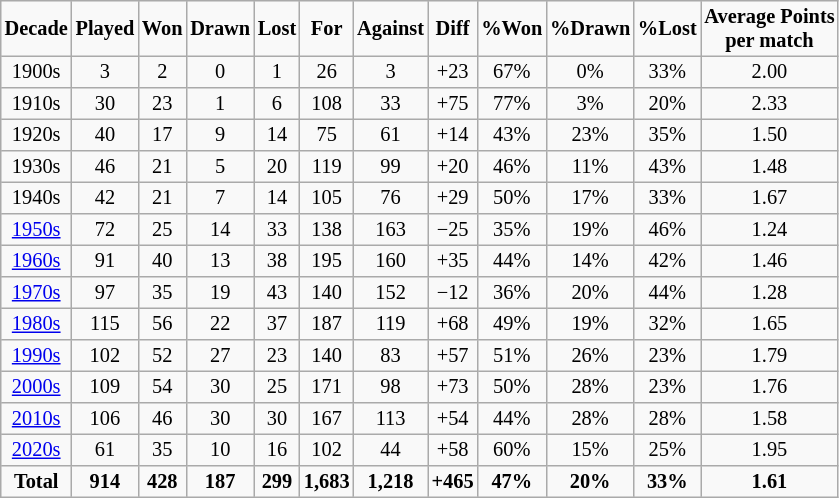<table border="2" cellpadding="2" cellspacing="0" style="text-align: center; background: #f9f9f9; border: 1px #aaa solid; border-collapse: collapse; font-size: 85%;">
<tr>
<th>Decade</th>
<th>Played</th>
<th>Won</th>
<th>Drawn</th>
<th>Lost</th>
<th>For</th>
<th>Against</th>
<th>Diff</th>
<th>%Won</th>
<th>%Drawn</th>
<th>%Lost</th>
<th><strong>Average Points <br> per match</strong></th>
</tr>
<tr>
<td>1900s</td>
<td>3</td>
<td>2</td>
<td>0</td>
<td>1</td>
<td>26</td>
<td>3</td>
<td>+23</td>
<td>67%</td>
<td>0%</td>
<td>33%</td>
<td>2.00</td>
</tr>
<tr>
<td>1910s</td>
<td>30</td>
<td>23</td>
<td>1</td>
<td>6</td>
<td>108</td>
<td>33</td>
<td>+75</td>
<td>77%</td>
<td>3%</td>
<td>20%</td>
<td>2.33</td>
</tr>
<tr>
<td>1920s</td>
<td>40</td>
<td>17</td>
<td>9</td>
<td>14</td>
<td>75</td>
<td>61</td>
<td>+14</td>
<td>43%</td>
<td>23%</td>
<td>35%</td>
<td>1.50</td>
</tr>
<tr>
<td>1930s</td>
<td>46</td>
<td>21</td>
<td>5</td>
<td>20</td>
<td>119</td>
<td>99</td>
<td>+20</td>
<td>46%</td>
<td>11%</td>
<td>43%</td>
<td>1.48</td>
</tr>
<tr>
<td>1940s</td>
<td>42</td>
<td>21</td>
<td>7</td>
<td>14</td>
<td>105</td>
<td>76</td>
<td>+29</td>
<td>50%</td>
<td>17%</td>
<td>33%</td>
<td>1.67</td>
</tr>
<tr>
<td><a href='#'>1950s</a></td>
<td>72</td>
<td>25</td>
<td>14</td>
<td>33</td>
<td>138</td>
<td>163</td>
<td>−25</td>
<td>35%</td>
<td>19%</td>
<td>46%</td>
<td>1.24</td>
</tr>
<tr>
<td><a href='#'>1960s</a></td>
<td>91</td>
<td>40</td>
<td>13</td>
<td>38</td>
<td>195</td>
<td>160</td>
<td>+35</td>
<td>44%</td>
<td>14%</td>
<td>42%</td>
<td>1.46</td>
</tr>
<tr>
<td><a href='#'>1970s</a></td>
<td>97</td>
<td>35</td>
<td>19</td>
<td>43</td>
<td>140</td>
<td>152</td>
<td>−12</td>
<td>36%</td>
<td>20%</td>
<td>44%</td>
<td>1.28</td>
</tr>
<tr>
<td><a href='#'>1980s</a></td>
<td>115</td>
<td>56</td>
<td>22</td>
<td>37</td>
<td>187</td>
<td>119</td>
<td>+68</td>
<td>49%</td>
<td>19%</td>
<td>32%</td>
<td>1.65</td>
</tr>
<tr>
<td><a href='#'>1990s</a></td>
<td>102</td>
<td>52</td>
<td>27</td>
<td>23</td>
<td>140</td>
<td>83</td>
<td>+57</td>
<td>51%</td>
<td>26%</td>
<td>23%</td>
<td>1.79</td>
</tr>
<tr>
<td><a href='#'>2000s</a></td>
<td>109</td>
<td>54</td>
<td>30</td>
<td>25</td>
<td>171</td>
<td>98</td>
<td>+73</td>
<td>50%</td>
<td>28%</td>
<td>23%</td>
<td>1.76</td>
</tr>
<tr>
<td><a href='#'>2010s</a></td>
<td>106</td>
<td>46</td>
<td>30</td>
<td>30</td>
<td>167</td>
<td>113</td>
<td>+54</td>
<td>44%</td>
<td>28%</td>
<td>28%</td>
<td>1.58</td>
</tr>
<tr>
<td><a href='#'>2020s</a></td>
<td>61</td>
<td>35</td>
<td>10</td>
<td>16</td>
<td>102</td>
<td>44</td>
<td>+58</td>
<td>60%</td>
<td>15%</td>
<td>25%</td>
<td>1.95</td>
</tr>
<tr>
<td><strong>Total</strong></td>
<td><strong>914</strong></td>
<td><strong>428</strong></td>
<td><strong>187</strong></td>
<td><strong>299</strong></td>
<td><strong>1,683</strong></td>
<td><strong>1,218</strong></td>
<td><strong>+465</strong></td>
<td><strong>47%</strong></td>
<td><strong>20%</strong></td>
<td><strong>33%</strong></td>
<td><strong>1.61</strong></td>
</tr>
</table>
